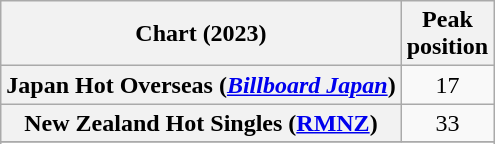<table class="wikitable sortable plainrowheaders" style="text-align:center">
<tr>
<th scope="col">Chart (2023)</th>
<th scope="col">Peak<br>position</th>
</tr>
<tr>
<th scope="row">Japan Hot Overseas (<em><a href='#'>Billboard Japan</a></em>)</th>
<td>17</td>
</tr>
<tr>
<th scope="row">New Zealand Hot Singles (<a href='#'>RMNZ</a>)</th>
<td>33</td>
</tr>
<tr>
</tr>
<tr>
</tr>
</table>
